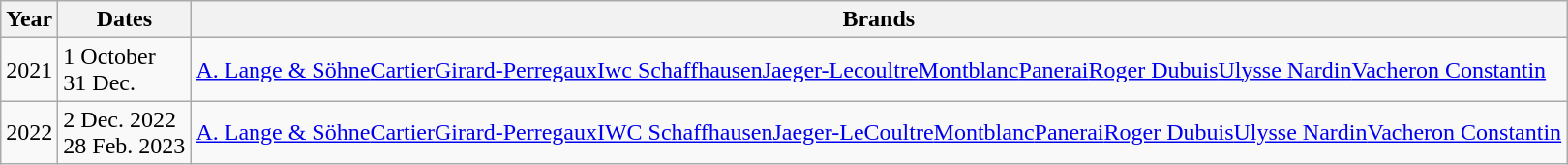<table class="wikitable">
<tr>
<th>Year</th>
<th>Dates</th>
<th>Brands</th>
</tr>
<tr>
<td>2021</td>
<td>1 October<br>31 Dec.</td>
<td><a href='#'>A. Lange & Söhne</a><a href='#'>Cartier</a><a href='#'>Girard-Perregaux</a><a href='#'>Iwc Schaffhausen</a><a href='#'>Jaeger-Lecoultre</a><a href='#'>Montblanc</a><a href='#'>Panerai</a><a href='#'>Roger Dubuis</a><a href='#'>Ulysse Nardin</a><a href='#'>Vacheron Constantin</a></td>
</tr>
<tr>
<td>2022</td>
<td>2 Dec. 2022<br>28 Feb. 2023</td>
<td><a href='#'>A. Lange & Söhne</a><a href='#'>Cartier</a><a href='#'>Girard-Perregaux</a><a href='#'>IWC Schaffhausen</a><a href='#'>Jaeger-LeCoultre</a><a href='#'>Montblanc</a><a href='#'>Panerai</a><a href='#'>Roger Dubuis</a><a href='#'>Ulysse Nardin</a><a href='#'>Vacheron Constantin</a></td>
</tr>
</table>
